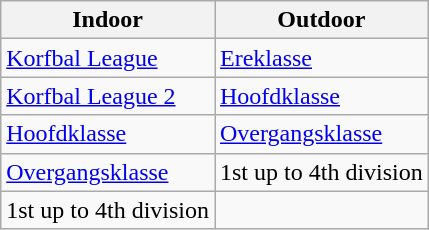<table class="wikitable">
<tr>
<th>Indoor</th>
<th>Outdoor</th>
</tr>
<tr>
<td><a href='#'>Korfbal League</a></td>
<td><a href='#'>Ereklasse</a></td>
</tr>
<tr>
<td><a href='#'>Korfbal League 2</a></td>
<td><a href='#'>Hoofdklasse</a></td>
</tr>
<tr>
<td><a href='#'>Hoofdklasse</a></td>
<td><a href='#'>Overgangsklasse</a></td>
</tr>
<tr>
<td><a href='#'>Overgangsklasse</a></td>
<td>1st up to 4th division</td>
</tr>
<tr>
<td>1st up to 4th division</td>
<td></td>
</tr>
</table>
